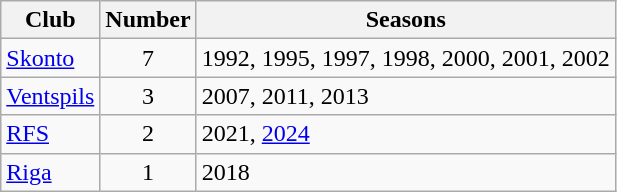<table class="wikitable sortable">
<tr>
<th>Club</th>
<th>Number</th>
<th>Seasons</th>
</tr>
<tr>
<td><a href='#'>Skonto</a></td>
<td align=center>7</td>
<td>1992, 1995, 1997, 1998, 2000, 2001, 2002</td>
</tr>
<tr>
<td><a href='#'>Ventspils</a></td>
<td align=center>3</td>
<td>2007, 2011, 2013</td>
</tr>
<tr>
<td><a href='#'>RFS</a></td>
<td align=center>2</td>
<td>2021, <a href='#'>2024</a></td>
</tr>
<tr>
<td><a href='#'>Riga</a></td>
<td align=center>1</td>
<td>2018</td>
</tr>
</table>
